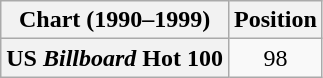<table class="wikitable plainrowheaders" style="text-align:center">
<tr>
<th>Chart (1990–1999)</th>
<th>Position</th>
</tr>
<tr>
<th scope="row">US <em>Billboard</em> Hot 100</th>
<td>98</td>
</tr>
</table>
